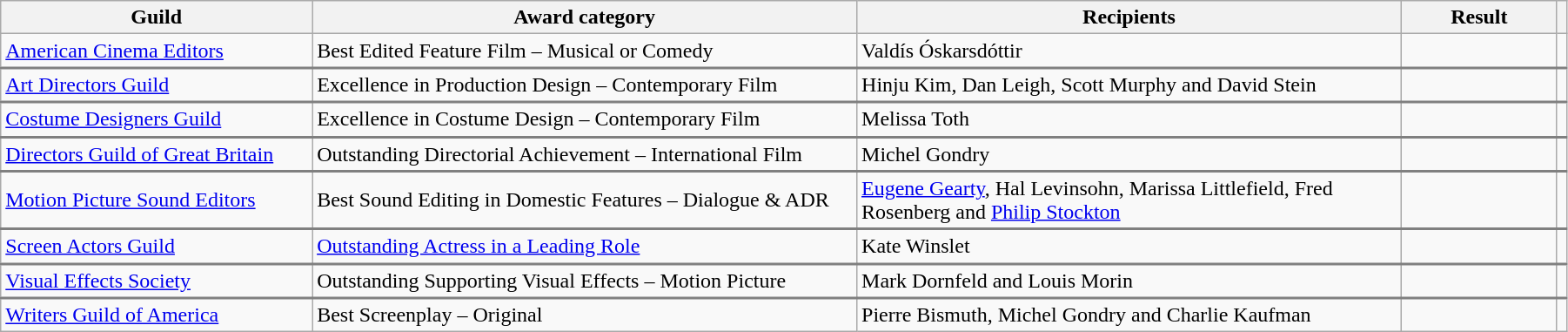<table class="wikitable" width="95%" cellpadding="5">
<tr>
<th width="20%">Guild</th>
<th width="35%">Award category</th>
<th width="35%">Recipients</th>
<th width="10%">Result</th>
<th scope="col" class="unsortable"></th>
</tr>
<tr>
<td><a href='#'>American Cinema Editors</a></td>
<td>Best Edited Feature Film – Musical or Comedy</td>
<td>Valdís Óskarsdóttir</td>
<td></td>
<td rowspan=1 style="text-align:center;"></td>
</tr>
<tr style="border-top:2px solid gray;">
<td><a href='#'>Art Directors Guild</a></td>
<td>Excellence in Production Design – Contemporary Film</td>
<td>Hinju Kim, Dan Leigh, Scott Murphy and David Stein</td>
<td></td>
<td rowspan=1 style="text-align:center;"></td>
</tr>
<tr style="border-top:2px solid gray;">
<td><a href='#'>Costume Designers Guild</a></td>
<td>Excellence in Costume Design – Contemporary Film</td>
<td>Melissa Toth</td>
<td></td>
<td rowspan=1 style="text-align:center;"></td>
</tr>
<tr style="border-top:2px solid gray;">
<td><a href='#'>Directors Guild of Great Britain</a></td>
<td>Outstanding Directorial Achievement – International Film</td>
<td>Michel Gondry</td>
<td></td>
<td rowspan=1 style="text-align:center;"></td>
</tr>
<tr style="border-top:2px solid gray;">
<td><a href='#'>Motion Picture Sound Editors</a></td>
<td>Best Sound Editing in Domestic Features – Dialogue & ADR</td>
<td><a href='#'>Eugene Gearty</a>, Hal Levinsohn, Marissa Littlefield, Fred Rosenberg and <a href='#'>Philip Stockton</a></td>
<td></td>
<td rowspan=1 style="text-align:center;"></td>
</tr>
<tr style="border-top:2px solid gray;">
<td><a href='#'>Screen Actors Guild</a></td>
<td><a href='#'>Outstanding Actress in a Leading Role</a></td>
<td>Kate Winslet</td>
<td></td>
<td rowspan=1 style="text-align:center;"></td>
</tr>
<tr style="border-top:2px solid gray;">
<td><a href='#'>Visual Effects Society</a></td>
<td>Outstanding Supporting Visual Effects – Motion Picture</td>
<td>Mark Dornfeld and Louis Morin</td>
<td></td>
<td rowspan=1 style="text-align:center;"></td>
</tr>
<tr style="border-top:2px solid gray;">
<td><a href='#'>Writers Guild of America</a></td>
<td>Best Screenplay – Original</td>
<td>Pierre Bismuth, Michel Gondry and Charlie Kaufman</td>
<td></td>
<td rowspan=1 style="text-align:center;"></td>
</tr>
</table>
